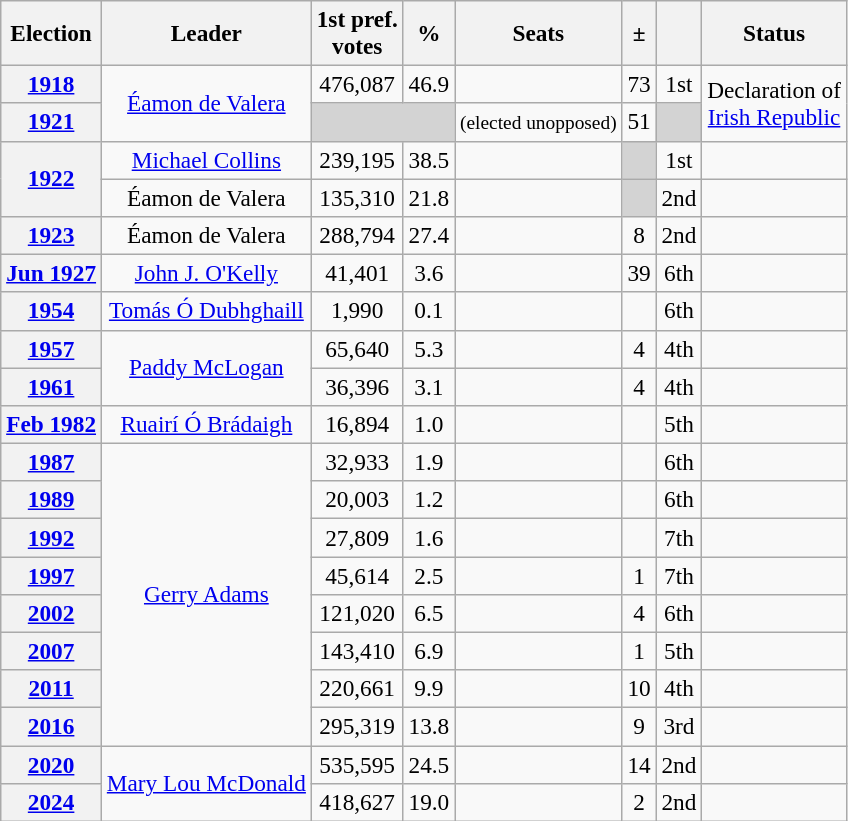<table class="wikitable" style="font-size:97%; text-align:center;">
<tr>
<th>Election</th>
<th>Leader</th>
<th>1st pref. <br>votes</th>
<th>%</th>
<th>Seats</th>
<th>±</th>
<th></th>
<th>Status</th>
</tr>
<tr>
<th><a href='#'>1918</a><br></th>
<td rowspan="2"><a href='#'>Éamon de Valera</a></td>
<td>476,087</td>
<td>46.9</td>
<td></td>
<td> 73</td>
<td> 1st</td>
<td style="text-align:center;" rowspan="2">Declaration of <br><a href='#'>Irish Republic</a></td>
</tr>
<tr>
<th><a href='#'>1921</a><br></th>
<td colspan="2" style="background:lightgrey;"></td>
<td><small>(elected unopposed)</small></td>
<td> 51</td>
<td style="background:lightgrey;"></td>
</tr>
<tr>
<th rowspan=2><a href='#'>1922</a></th>
<td><a href='#'>Michael Collins</a><br></td>
<td>239,195</td>
<td>38.5</td>
<td></td>
<td style="background:lightgrey;"></td>
<td> 1st</td>
<td></td>
</tr>
<tr>
<td>Éamon de Valera<br></td>
<td>135,310</td>
<td>21.8</td>
<td></td>
<td style="background:lightgrey;"></td>
<td> 2nd</td>
<td></td>
</tr>
<tr>
<th><a href='#'>1923</a></th>
<td>Éamon de Valera</td>
<td>288,794</td>
<td>27.4</td>
<td></td>
<td> 8</td>
<td> 2nd</td>
<td></td>
</tr>
<tr>
<th><a href='#'>Jun 1927</a></th>
<td><a href='#'>John J. O'Kelly</a></td>
<td>41,401</td>
<td>3.6</td>
<td></td>
<td> 39</td>
<td> 6th</td>
<td></td>
</tr>
<tr>
<th><a href='#'>1954</a></th>
<td><a href='#'>Tomás Ó Dubhghaill</a></td>
<td>1,990</td>
<td>0.1</td>
<td></td>
<td></td>
<td> 6th</td>
<td></td>
</tr>
<tr>
<th><a href='#'>1957</a></th>
<td rowspan="2"><a href='#'>Paddy McLogan</a></td>
<td>65,640</td>
<td>5.3</td>
<td></td>
<td> 4</td>
<td> 4th</td>
<td></td>
</tr>
<tr>
<th><a href='#'>1961</a></th>
<td>36,396</td>
<td>3.1</td>
<td></td>
<td> 4</td>
<td> 4th</td>
<td></td>
</tr>
<tr>
<th><a href='#'>Feb 1982</a></th>
<td><a href='#'>Ruairí Ó Brádaigh</a></td>
<td>16,894</td>
<td>1.0</td>
<td></td>
<td></td>
<td> 5th</td>
<td></td>
</tr>
<tr>
<th><a href='#'>1987</a></th>
<td rowspan="8"><a href='#'>Gerry Adams</a></td>
<td>32,933</td>
<td>1.9</td>
<td></td>
<td></td>
<td> 6th</td>
<td></td>
</tr>
<tr>
<th><a href='#'>1989</a></th>
<td>20,003</td>
<td>1.2</td>
<td></td>
<td></td>
<td> 6th</td>
<td></td>
</tr>
<tr>
<th><a href='#'>1992</a></th>
<td>27,809</td>
<td>1.6</td>
<td></td>
<td></td>
<td> 7th</td>
<td></td>
</tr>
<tr>
<th><a href='#'>1997</a></th>
<td>45,614</td>
<td>2.5</td>
<td></td>
<td> 1</td>
<td> 7th</td>
<td></td>
</tr>
<tr>
<th><a href='#'>2002</a></th>
<td>121,020</td>
<td>6.5</td>
<td></td>
<td> 4</td>
<td> 6th</td>
<td></td>
</tr>
<tr>
<th><a href='#'>2007</a></th>
<td>143,410</td>
<td>6.9</td>
<td></td>
<td> 1</td>
<td> 5th</td>
<td></td>
</tr>
<tr>
<th><a href='#'>2011</a></th>
<td>220,661</td>
<td>9.9</td>
<td></td>
<td> 10</td>
<td> 4th</td>
<td></td>
</tr>
<tr>
<th><a href='#'>2016</a></th>
<td>295,319</td>
<td>13.8</td>
<td></td>
<td> 9</td>
<td> 3rd</td>
<td></td>
</tr>
<tr>
<th><a href='#'>2020</a></th>
<td rowspan=2><a href='#'>Mary Lou McDonald</a></td>
<td>535,595</td>
<td>24.5</td>
<td></td>
<td> 14</td>
<td> 2nd</td>
<td></td>
</tr>
<tr>
<th><a href='#'>2024</a></th>
<td>418,627</td>
<td>19.0</td>
<td></td>
<td> 2</td>
<td> 2nd</td>
<td></td>
</tr>
</table>
